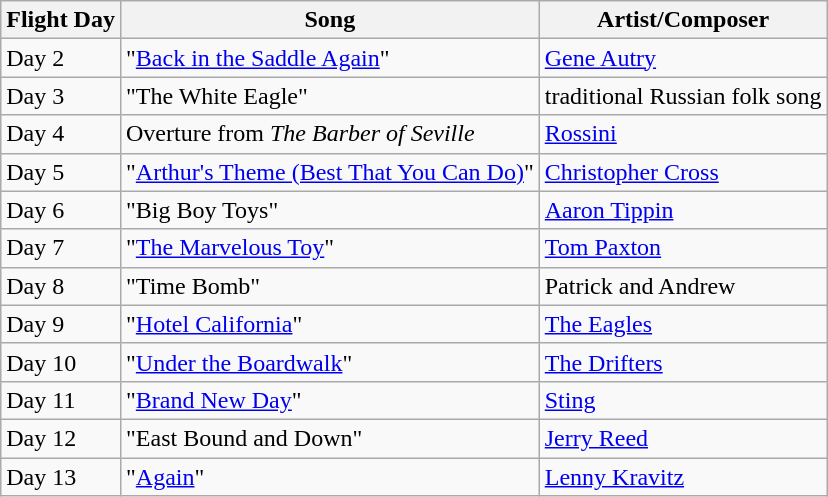<table class="wikitable">
<tr>
<th>Flight Day</th>
<th>Song</th>
<th>Artist/Composer</th>
</tr>
<tr>
<td>Day 2</td>
<td>"<a href='#'>Back in the Saddle Again</a>"</td>
<td><a href='#'>Gene Autry</a></td>
</tr>
<tr>
<td>Day 3</td>
<td>"The White Eagle"</td>
<td>traditional Russian folk song</td>
</tr>
<tr>
<td>Day 4</td>
<td>Overture from <em>The Barber of Seville</em></td>
<td><a href='#'>Rossini</a></td>
</tr>
<tr>
<td>Day 5</td>
<td>"<a href='#'>Arthur's Theme (Best That You Can Do)</a>"</td>
<td><a href='#'>Christopher Cross</a></td>
</tr>
<tr>
<td>Day 6</td>
<td>"Big Boy Toys"</td>
<td><a href='#'>Aaron Tippin</a></td>
</tr>
<tr>
<td>Day 7</td>
<td>"<a href='#'>The Marvelous Toy</a>"</td>
<td><a href='#'>Tom Paxton</a></td>
</tr>
<tr>
<td>Day 8</td>
<td>"Time Bomb"</td>
<td>Patrick and Andrew</td>
</tr>
<tr>
<td>Day 9</td>
<td>"<a href='#'>Hotel California</a>"</td>
<td><a href='#'>The Eagles</a></td>
</tr>
<tr>
<td>Day 10</td>
<td>"<a href='#'>Under the Boardwalk</a>"</td>
<td><a href='#'>The Drifters</a></td>
</tr>
<tr>
<td>Day 11</td>
<td>"<a href='#'>Brand New Day</a>"</td>
<td><a href='#'>Sting</a></td>
</tr>
<tr>
<td>Day 12</td>
<td>"East Bound and Down"</td>
<td><a href='#'>Jerry Reed</a></td>
</tr>
<tr>
<td>Day 13</td>
<td>"<a href='#'>Again</a>"</td>
<td><a href='#'>Lenny Kravitz</a></td>
</tr>
</table>
